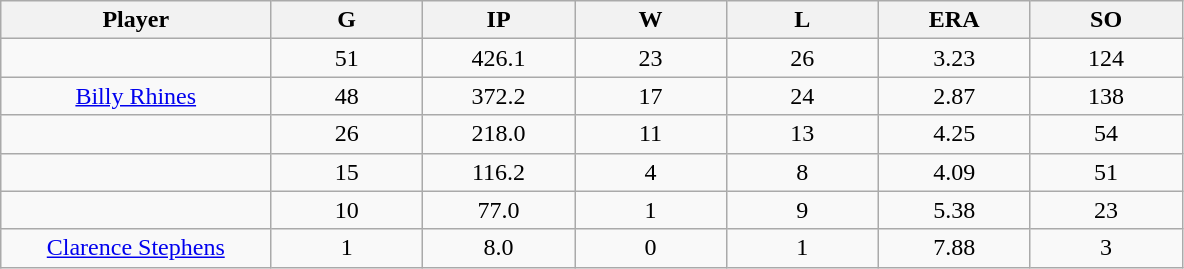<table class="wikitable sortable">
<tr>
<th bgcolor="#DDDDFF" width="16%">Player</th>
<th bgcolor="#DDDDFF" width="9%">G</th>
<th bgcolor="#DDDDFF" width="9%">IP</th>
<th bgcolor="#DDDDFF" width="9%">W</th>
<th bgcolor="#DDDDFF" width="9%">L</th>
<th bgcolor="#DDDDFF" width="9%">ERA</th>
<th bgcolor="#DDDDFF" width="9%">SO</th>
</tr>
<tr align="center">
<td></td>
<td>51</td>
<td>426.1</td>
<td>23</td>
<td>26</td>
<td>3.23</td>
<td>124</td>
</tr>
<tr align="center">
<td><a href='#'>Billy Rhines</a></td>
<td>48</td>
<td>372.2</td>
<td>17</td>
<td>24</td>
<td>2.87</td>
<td>138</td>
</tr>
<tr align=center>
<td></td>
<td>26</td>
<td>218.0</td>
<td>11</td>
<td>13</td>
<td>4.25</td>
<td>54</td>
</tr>
<tr align="center">
<td></td>
<td>15</td>
<td>116.2</td>
<td>4</td>
<td>8</td>
<td>4.09</td>
<td>51</td>
</tr>
<tr align="center">
<td></td>
<td>10</td>
<td>77.0</td>
<td>1</td>
<td>9</td>
<td>5.38</td>
<td>23</td>
</tr>
<tr align="center">
<td><a href='#'>Clarence Stephens</a></td>
<td>1</td>
<td>8.0</td>
<td>0</td>
<td>1</td>
<td>7.88</td>
<td>3</td>
</tr>
</table>
